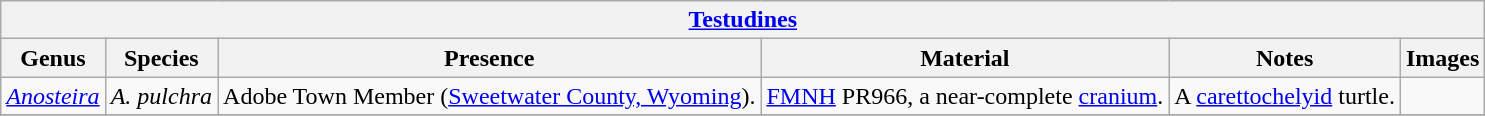<table class="wikitable" align="center">
<tr>
<th colspan="6" align="center"><strong><a href='#'>Testudines</a></strong></th>
</tr>
<tr>
<th>Genus</th>
<th>Species</th>
<th>Presence</th>
<th><strong>Material</strong></th>
<th>Notes</th>
<th>Images</th>
</tr>
<tr>
<td><em><a href='#'>Anosteira</a></em></td>
<td><em>A. pulchra</em></td>
<td>Adobe Town Member (<a href='#'>Sweetwater County, Wyoming</a>).</td>
<td><a href='#'>FMNH</a> PR966, a near-complete <a href='#'>cranium</a>.</td>
<td>A <a href='#'>carettochelyid</a> turtle.</td>
<td></td>
</tr>
<tr>
</tr>
</table>
